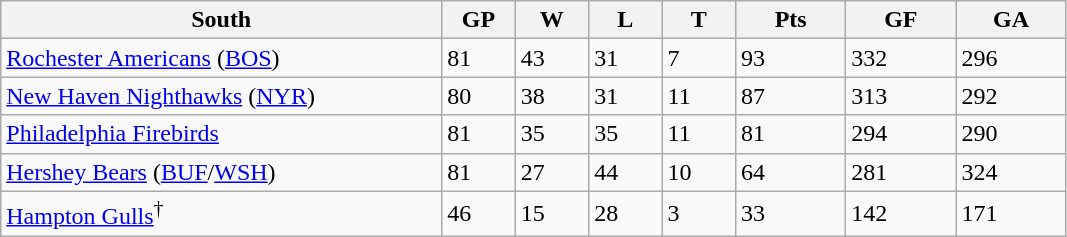<table class="wikitable">
<tr>
<th bgcolor="#DDDDFF" width="30%">South</th>
<th bgcolor="#DDDDFF" width="5%">GP</th>
<th bgcolor="#DDDDFF" width="5%">W</th>
<th bgcolor="#DDDDFF" width="5%">L</th>
<th bgcolor="#DDDDFF" width="5%">T</th>
<th bgcolor="#DDDDFF" width="7.5%">Pts</th>
<th bgcolor="#DDDDFF" width="7.5%">GF</th>
<th bgcolor="#DDDDFF" width="7.5%">GA</th>
</tr>
<tr>
<td><a href='#'>Rochester Americans</a> (<a href='#'>BOS</a>)</td>
<td>81</td>
<td>43</td>
<td>31</td>
<td>7</td>
<td>93</td>
<td>332</td>
<td>296</td>
</tr>
<tr>
<td><a href='#'>New Haven Nighthawks</a> (<a href='#'>NYR</a>)</td>
<td>80</td>
<td>38</td>
<td>31</td>
<td>11</td>
<td>87</td>
<td>313</td>
<td>292</td>
</tr>
<tr>
<td><a href='#'>Philadelphia Firebirds</a></td>
<td>81</td>
<td>35</td>
<td>35</td>
<td>11</td>
<td>81</td>
<td>294</td>
<td>290</td>
</tr>
<tr>
<td><a href='#'>Hershey Bears</a> (<a href='#'>BUF</a>/<a href='#'>WSH</a>)</td>
<td>81</td>
<td>27</td>
<td>44</td>
<td>10</td>
<td>64</td>
<td>281</td>
<td>324</td>
</tr>
<tr>
<td><a href='#'>Hampton Gulls</a><sup>†</sup></td>
<td>46</td>
<td>15</td>
<td>28</td>
<td>3</td>
<td>33</td>
<td>142</td>
<td>171</td>
</tr>
</table>
